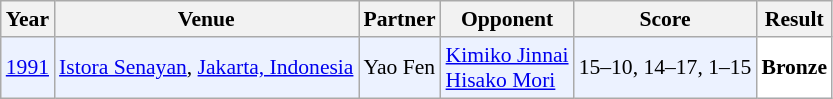<table class="sortable wikitable" style="font-size: 90%;">
<tr>
<th>Year</th>
<th>Venue</th>
<th>Partner</th>
<th>Opponent</th>
<th>Score</th>
<th>Result</th>
</tr>
<tr style="background:#ECF2FF">
<td align="center"><a href='#'>1991</a></td>
<td align="left"><a href='#'>Istora Senayan</a>, <a href='#'>Jakarta, Indonesia</a></td>
<td align="left"> Yao Fen</td>
<td align="left"> <a href='#'>Kimiko Jinnai</a> <br>  <a href='#'>Hisako Mori</a></td>
<td align="left">15–10, 14–17, 1–15</td>
<td style="text-align:left; background:white"> <strong>Bronze</strong></td>
</tr>
</table>
